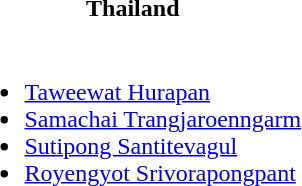<table>
<tr>
<th>Thailand</th>
</tr>
<tr>
<td><br><ul><li><a href='#'>Taweewat Hurapan</a></li><li><a href='#'>Samachai Trangjaroenngarm</a></li><li><a href='#'>Sutipong Santitevagul</a></li><li><a href='#'>Royengyot Srivorapongpant</a></li></ul></td>
</tr>
</table>
